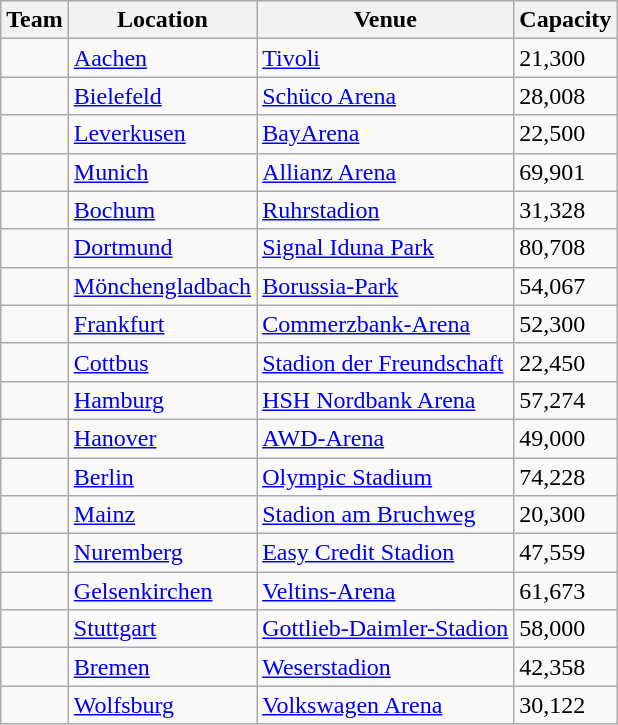<table class="wikitable sortable">
<tr>
<th>Team</th>
<th>Location</th>
<th>Venue</th>
<th>Capacity</th>
</tr>
<tr>
<td></td>
<td><a href='#'>Aachen</a></td>
<td><a href='#'>Tivoli</a></td>
<td>21,300</td>
</tr>
<tr>
<td></td>
<td><a href='#'>Bielefeld</a></td>
<td><a href='#'>Schüco Arena</a></td>
<td>28,008</td>
</tr>
<tr>
<td></td>
<td><a href='#'>Leverkusen</a></td>
<td><a href='#'>BayArena</a></td>
<td>22,500</td>
</tr>
<tr>
<td></td>
<td><a href='#'>Munich</a></td>
<td><a href='#'>Allianz Arena</a></td>
<td>69,901</td>
</tr>
<tr>
<td></td>
<td><a href='#'>Bochum</a></td>
<td><a href='#'>Ruhrstadion</a></td>
<td>31,328</td>
</tr>
<tr>
<td></td>
<td><a href='#'>Dortmund</a></td>
<td><a href='#'>Signal Iduna Park</a></td>
<td>80,708</td>
</tr>
<tr>
<td></td>
<td><a href='#'>Mönchengladbach</a></td>
<td><a href='#'>Borussia-Park</a></td>
<td>54,067</td>
</tr>
<tr>
<td></td>
<td><a href='#'>Frankfurt</a></td>
<td><a href='#'>Commerzbank-Arena</a></td>
<td>52,300</td>
</tr>
<tr>
<td></td>
<td><a href='#'>Cottbus</a></td>
<td><a href='#'>Stadion der Freundschaft</a></td>
<td>22,450</td>
</tr>
<tr>
<td></td>
<td><a href='#'>Hamburg</a></td>
<td><a href='#'>HSH Nordbank Arena</a></td>
<td>57,274</td>
</tr>
<tr>
<td></td>
<td><a href='#'>Hanover</a></td>
<td><a href='#'>AWD-Arena</a></td>
<td>49,000</td>
</tr>
<tr>
<td></td>
<td><a href='#'>Berlin</a></td>
<td><a href='#'>Olympic Stadium</a></td>
<td>74,228</td>
</tr>
<tr>
<td></td>
<td><a href='#'>Mainz</a></td>
<td><a href='#'>Stadion am Bruchweg</a></td>
<td>20,300</td>
</tr>
<tr>
<td></td>
<td><a href='#'>Nuremberg</a></td>
<td><a href='#'>Easy Credit Stadion</a></td>
<td>47,559</td>
</tr>
<tr>
<td></td>
<td><a href='#'>Gelsenkirchen</a></td>
<td><a href='#'>Veltins-Arena</a></td>
<td>61,673</td>
</tr>
<tr>
<td></td>
<td><a href='#'>Stuttgart</a></td>
<td><a href='#'>Gottlieb-Daimler-Stadion</a></td>
<td>58,000</td>
</tr>
<tr>
<td></td>
<td><a href='#'>Bremen</a></td>
<td><a href='#'>Weserstadion</a></td>
<td>42,358</td>
</tr>
<tr>
<td></td>
<td><a href='#'>Wolfsburg</a></td>
<td><a href='#'>Volkswagen Arena</a></td>
<td>30,122</td>
</tr>
</table>
